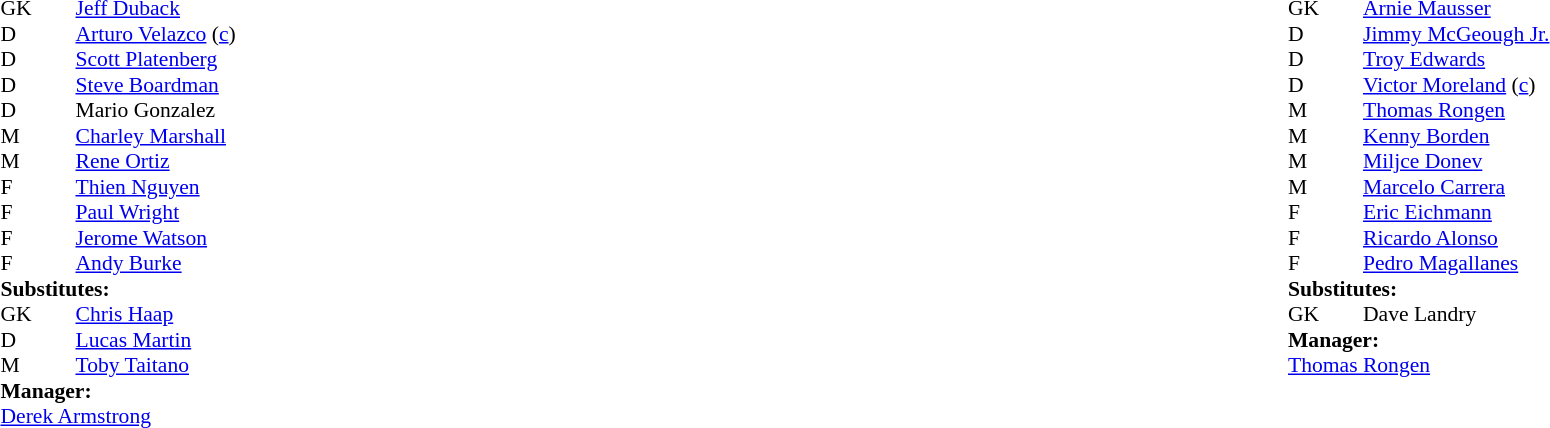<table style="width:100%;">
<tr>
<td style="vertical-align:top; width:50%;"><br><table style="font-size: 90%" cellspacing="0" cellpadding="0">
<tr>
<td colspan="4"></td>
</tr>
<tr>
<th width="25"></th>
<th width="25"></th>
</tr>
<tr>
<td>GK</td>
<td></td>
<td> <a href='#'>Jeff Duback</a></td>
</tr>
<tr>
<td>D</td>
<td></td>
<td> <a href='#'>Arturo Velazco</a> (<a href='#'>c</a>)</td>
</tr>
<tr>
<td>D</td>
<td></td>
<td> <a href='#'>Scott Platenberg</a></td>
</tr>
<tr>
<td>D</td>
<td></td>
<td> <a href='#'>Steve Boardman</a></td>
</tr>
<tr>
<td>D</td>
<td></td>
<td> Mario Gonzalez</td>
</tr>
<tr>
<td>M</td>
<td></td>
<td> <a href='#'>Charley Marshall</a></td>
</tr>
<tr>
<td>M</td>
<td></td>
<td> <a href='#'>Rene Ortiz</a></td>
<td></td>
<td></td>
</tr>
<tr>
<td>F</td>
<td></td>
<td> <a href='#'>Thien Nguyen</a></td>
</tr>
<tr>
<td>F</td>
<td></td>
<td> <a href='#'>Paul Wright</a></td>
</tr>
<tr>
<td>F</td>
<td></td>
<td> <a href='#'>Jerome Watson</a></td>
</tr>
<tr>
<td>F</td>
<td></td>
<td> <a href='#'>Andy Burke</a></td>
<td></td>
<td></td>
</tr>
<tr>
<td colspan="4"><strong>Substitutes:</strong></td>
</tr>
<tr>
<td>GK</td>
<td></td>
<td> <a href='#'>Chris Haap</a></td>
</tr>
<tr>
<td>D</td>
<td></td>
<td> <a href='#'>Lucas Martin</a></td>
<td></td>
<td></td>
</tr>
<tr>
<td>M</td>
<td></td>
<td> <a href='#'>Toby Taitano</a></td>
</tr>
<tr>
<td colspan="4"><strong>Manager:</strong></td>
</tr>
<tr>
<td colspan="4"> <a href='#'>Derek Armstrong</a></td>
</tr>
</table>
</td>
<td valign="top"></td>
<td style="vertical-align:top; width:50%;"><br><table cellspacing="0" cellpadding="0" style="font-size:90%; margin:auto;">
<tr>
<td colspan="4"></td>
</tr>
<tr>
<th width="25"></th>
<th width="25"></th>
</tr>
<tr>
<td>GK</td>
<td></td>
<td> <a href='#'>Arnie Mausser</a></td>
</tr>
<tr>
<td>D</td>
<td></td>
<td> <a href='#'>Jimmy McGeough Jr.</a></td>
</tr>
<tr>
<td>D</td>
<td></td>
<td> <a href='#'>Troy Edwards</a></td>
</tr>
<tr>
<td>D</td>
<td></td>
<td> <a href='#'>Victor Moreland</a> (<a href='#'>c</a>)</td>
<td></td>
</tr>
<tr>
<td>M</td>
<td></td>
<td> <a href='#'>Thomas Rongen</a></td>
</tr>
<tr>
<td>M</td>
<td></td>
<td> <a href='#'>Kenny Borden</a></td>
</tr>
<tr>
<td>M</td>
<td></td>
<td> <a href='#'>Miljce Donev</a></td>
</tr>
<tr>
<td>M</td>
<td></td>
<td> <a href='#'>Marcelo Carrera</a></td>
</tr>
<tr>
<td>F</td>
<td></td>
<td> <a href='#'>Eric Eichmann</a></td>
</tr>
<tr>
<td>F</td>
<td></td>
<td> <a href='#'>Ricardo Alonso</a></td>
</tr>
<tr>
<td>F</td>
<td></td>
<td> <a href='#'>Pedro Magallanes</a></td>
</tr>
<tr>
<td colspan="4"><strong>Substitutes:</strong></td>
</tr>
<tr>
<td>GK</td>
<td></td>
<td> Dave Landry</td>
<td></td>
<td></td>
<td></td>
<td></td>
<td></td>
</tr>
<tr>
<td colspan="4"><strong>Manager:</strong></td>
</tr>
<tr>
<td colspan="4"> <a href='#'>Thomas Rongen</a></td>
</tr>
</table>
</td>
</tr>
</table>
